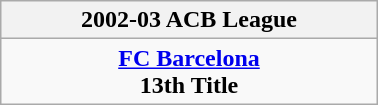<table class="wikitable" style="margin: 0 auto; width: 20%;">
<tr>
<th>2002-03 ACB League</th>
</tr>
<tr>
<td align=center><strong><a href='#'>FC Barcelona</a></strong><br><strong>13th Title</strong></td>
</tr>
</table>
